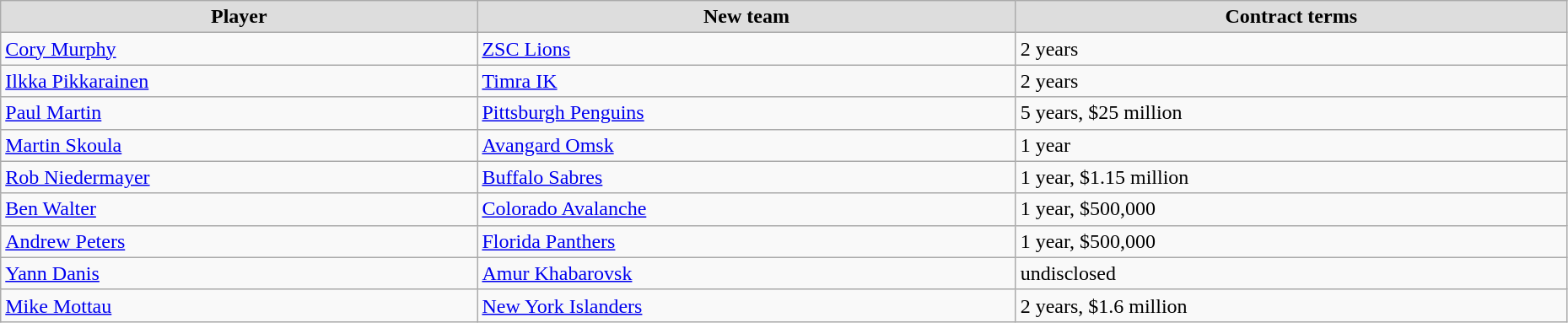<table class="wikitable" width=98%>
<tr align="center" bgcolor="#dddddd">
<td><strong>Player</strong></td>
<td><strong>New team</strong></td>
<td><strong>Contract terms</strong></td>
</tr>
<tr>
<td><a href='#'>Cory Murphy</a></td>
<td><a href='#'>ZSC Lions</a></td>
<td>2 years</td>
</tr>
<tr>
<td><a href='#'>Ilkka Pikkarainen</a></td>
<td><a href='#'>Timra IK</a></td>
<td>2 years</td>
</tr>
<tr>
<td><a href='#'>Paul Martin</a></td>
<td><a href='#'>Pittsburgh Penguins</a></td>
<td>5 years, $25 million</td>
</tr>
<tr>
<td><a href='#'>Martin Skoula</a></td>
<td><a href='#'>Avangard Omsk</a></td>
<td>1 year</td>
</tr>
<tr>
<td><a href='#'>Rob Niedermayer</a></td>
<td><a href='#'>Buffalo Sabres</a></td>
<td>1 year, $1.15 million</td>
</tr>
<tr>
<td><a href='#'>Ben Walter</a></td>
<td><a href='#'>Colorado Avalanche</a></td>
<td>1 year, $500,000</td>
</tr>
<tr>
<td><a href='#'>Andrew Peters</a></td>
<td><a href='#'>Florida Panthers</a></td>
<td>1 year, $500,000</td>
</tr>
<tr>
<td><a href='#'>Yann Danis</a></td>
<td><a href='#'>Amur Khabarovsk</a></td>
<td>undisclosed</td>
</tr>
<tr>
<td><a href='#'>Mike Mottau</a></td>
<td><a href='#'>New York Islanders</a></td>
<td>2 years, $1.6 million</td>
</tr>
</table>
